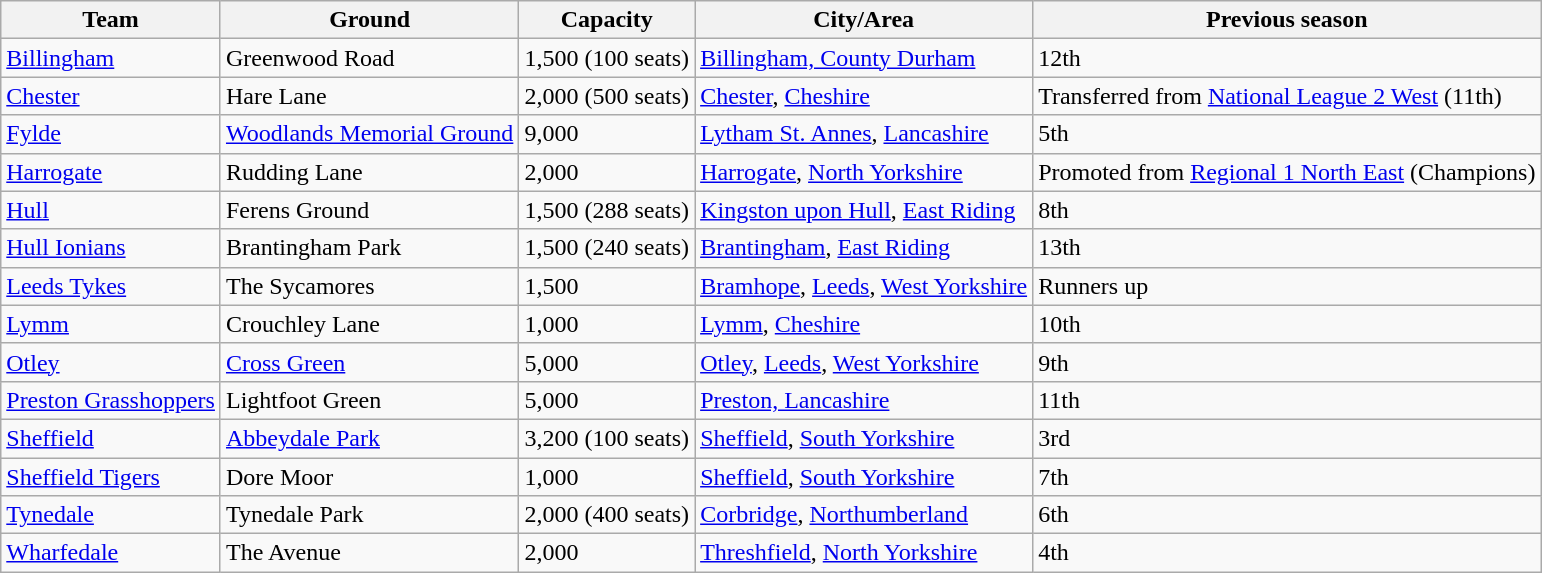<table class="wikitable sortable">
<tr>
<th>Team</th>
<th>Ground</th>
<th>Capacity</th>
<th>City/Area</th>
<th>Previous season</th>
</tr>
<tr>
<td><a href='#'>Billingham</a></td>
<td>Greenwood Road </td>
<td>1,500 (100 seats)</td>
<td><a href='#'>Billingham, County Durham</a></td>
<td>12th</td>
</tr>
<tr>
<td><a href='#'>Chester</a></td>
<td>Hare Lane </td>
<td>2,000 (500 seats)</td>
<td><a href='#'>Chester</a>, <a href='#'>Cheshire</a></td>
<td>Transferred from <a href='#'>National League 2 West</a> (11th)</td>
</tr>
<tr>
<td><a href='#'>Fylde</a></td>
<td><a href='#'>Woodlands Memorial Ground</a></td>
<td>9,000</td>
<td><a href='#'>Lytham St. Annes</a>, <a href='#'>Lancashire</a></td>
<td>5th</td>
</tr>
<tr>
<td><a href='#'>Harrogate</a></td>
<td>Rudding Lane</td>
<td>2,000</td>
<td><a href='#'>Harrogate</a>, <a href='#'>North Yorkshire</a></td>
<td>Promoted from <a href='#'>Regional 1 North East</a> (Champions)</td>
</tr>
<tr>
<td><a href='#'>Hull</a></td>
<td>Ferens Ground</td>
<td>1,500 (288 seats)</td>
<td><a href='#'>Kingston upon Hull</a>, <a href='#'>East Riding</a></td>
<td>8th</td>
</tr>
<tr>
<td><a href='#'>Hull Ionians</a></td>
<td>Brantingham Park </td>
<td>1,500 (240 seats)</td>
<td><a href='#'>Brantingham</a>, <a href='#'>East Riding</a></td>
<td>13th</td>
</tr>
<tr>
<td><a href='#'>Leeds Tykes</a></td>
<td>The Sycamores</td>
<td>1,500</td>
<td><a href='#'>Bramhope</a>, <a href='#'>Leeds</a>, <a href='#'>West Yorkshire</a></td>
<td>Runners up</td>
</tr>
<tr>
<td><a href='#'>Lymm</a></td>
<td>Crouchley Lane</td>
<td>1,000</td>
<td><a href='#'>Lymm</a>, <a href='#'>Cheshire</a></td>
<td>10th</td>
</tr>
<tr>
<td><a href='#'>Otley</a></td>
<td><a href='#'>Cross Green</a></td>
<td>5,000</td>
<td><a href='#'>Otley</a>, <a href='#'>Leeds</a>, <a href='#'>West Yorkshire</a></td>
<td>9th</td>
</tr>
<tr>
<td><a href='#'>Preston Grasshoppers</a></td>
<td>Lightfoot Green</td>
<td>5,000</td>
<td><a href='#'>Preston, Lancashire</a></td>
<td>11th</td>
</tr>
<tr>
<td><a href='#'>Sheffield</a></td>
<td><a href='#'>Abbeydale Park</a></td>
<td>3,200 (100 seats)</td>
<td><a href='#'>Sheffield</a>, <a href='#'>South Yorkshire</a></td>
<td>3rd</td>
</tr>
<tr>
<td><a href='#'>Sheffield Tigers</a></td>
<td>Dore Moor </td>
<td>1,000</td>
<td><a href='#'>Sheffield</a>, <a href='#'>South Yorkshire</a></td>
<td>7th</td>
</tr>
<tr>
<td><a href='#'>Tynedale</a></td>
<td>Tynedale Park </td>
<td>2,000 (400 seats)</td>
<td><a href='#'>Corbridge</a>, <a href='#'>Northumberland</a></td>
<td>6th</td>
</tr>
<tr>
<td><a href='#'>Wharfedale</a></td>
<td>The Avenue </td>
<td>2,000</td>
<td><a href='#'>Threshfield</a>, <a href='#'>North Yorkshire</a></td>
<td>4th</td>
</tr>
</table>
